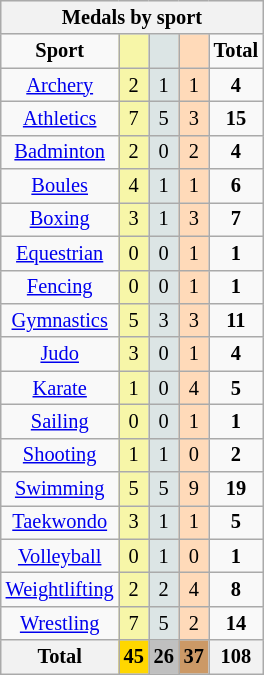<table class="wikitable" style="font-size:85%">
<tr style="background:#efefef;">
<th colspan=7><strong>Medals by sport</strong></th>
</tr>
<tr align=center>
<td><strong>Sport</strong></td>
<td bgcolor=#f7f6a8></td>
<td bgcolor=#dce5e5></td>
<td bgcolor=#ffdab9></td>
<td><strong>Total</strong></td>
</tr>
<tr align=center>
<td><a href='#'>Archery</a></td>
<td style="background:#F7F6A8;">2</td>
<td style="background:#DCE5E5;">1</td>
<td style="background:#FFDAB9;">1</td>
<td><strong>4</strong></td>
</tr>
<tr align=center>
<td><a href='#'>Athletics</a></td>
<td style="background:#F7F6A8;">7</td>
<td style="background:#DCE5E5;">5</td>
<td style="background:#FFDAB9;">3</td>
<td><strong>15</strong></td>
</tr>
<tr align=center>
<td><a href='#'>Badminton</a></td>
<td style="background:#F7F6A8;">2</td>
<td style="background:#DCE5E5;">0</td>
<td style="background:#FFDAB9;">2</td>
<td><strong>4</strong></td>
</tr>
<tr align=center>
<td><a href='#'>Boules</a></td>
<td style="background:#F7F6A8;">4</td>
<td style="background:#DCE5E5;">1</td>
<td style="background:#FFDAB9;">1</td>
<td><strong>6</strong></td>
</tr>
<tr align=center>
<td><a href='#'>Boxing</a></td>
<td style="background:#F7F6A8;">3</td>
<td style="background:#DCE5E5;">1</td>
<td style="background:#FFDAB9;">3</td>
<td><strong>7</strong></td>
</tr>
<tr align=center>
<td><a href='#'>Equestrian</a></td>
<td style="background:#F7F6A8;">0</td>
<td style="background:#DCE5E5;">0</td>
<td style="background:#FFDAB9;">1</td>
<td><strong>1</strong></td>
</tr>
<tr align=center>
<td><a href='#'>Fencing</a></td>
<td style="background:#F7F6A8;">0</td>
<td style="background:#DCE5E5;">0</td>
<td style="background:#FFDAB9;">1</td>
<td><strong>1</strong></td>
</tr>
<tr align=center>
<td><a href='#'>Gymnastics</a></td>
<td style="background:#F7F6A8;">5</td>
<td style="background:#DCE5E5;">3</td>
<td style="background:#FFDAB9;">3</td>
<td><strong>11</strong></td>
</tr>
<tr align=center>
<td><a href='#'>Judo</a></td>
<td style="background:#F7F6A8;">3</td>
<td style="background:#DCE5E5;">0</td>
<td style="background:#FFDAB9;">1</td>
<td><strong>4</strong></td>
</tr>
<tr align=center>
<td><a href='#'>Karate</a></td>
<td style="background:#F7F6A8;">1</td>
<td style="background:#DCE5E5;">0</td>
<td style="background:#FFDAB9;">4</td>
<td><strong>5</strong></td>
</tr>
<tr align=center>
<td><a href='#'>Sailing</a></td>
<td style="background:#F7F6A8;">0</td>
<td style="background:#DCE5E5;">0</td>
<td style="background:#FFDAB9;">1</td>
<td><strong>1</strong></td>
</tr>
<tr align=center>
<td><a href='#'>Shooting</a></td>
<td style="background:#F7F6A8;">1</td>
<td style="background:#DCE5E5;">1</td>
<td style="background:#FFDAB9;">0</td>
<td><strong>2</strong></td>
</tr>
<tr align=center>
<td><a href='#'>Swimming</a></td>
<td style="background:#F7F6A8;">5</td>
<td style="background:#DCE5E5;">5</td>
<td style="background:#FFDAB9;">9</td>
<td><strong>19</strong></td>
</tr>
<tr align=center>
<td><a href='#'>Taekwondo</a></td>
<td style="background:#F7F6A8;">3</td>
<td style="background:#DCE5E5;">1</td>
<td style="background:#FFDAB9;">1</td>
<td><strong>5</strong></td>
</tr>
<tr align=center>
<td><a href='#'>Volleyball</a></td>
<td style="background:#F7F6A8;">0</td>
<td style="background:#DCE5E5;">1</td>
<td style="background:#FFDAB9;">0</td>
<td><strong>1</strong></td>
</tr>
<tr align=center>
<td><a href='#'>Weightlifting</a></td>
<td style="background:#F7F6A8;">2</td>
<td style="background:#DCE5E5;">2</td>
<td style="background:#FFDAB9;">4</td>
<td><strong>8</strong></td>
</tr>
<tr align=center>
<td><a href='#'>Wrestling</a></td>
<td style="background:#F7F6A8;">7</td>
<td style="background:#DCE5E5;">5</td>
<td style="background:#FFDAB9;">2</td>
<td><strong>14</strong></td>
</tr>
<tr align=center>
<th><strong>Total</strong></th>
<th style="background:gold;"><strong>45</strong></th>
<th style="background:silver;"><strong>26</strong></th>
<th style="background:#c96;"><strong>37</strong></th>
<th><strong>108</strong></th>
</tr>
</table>
